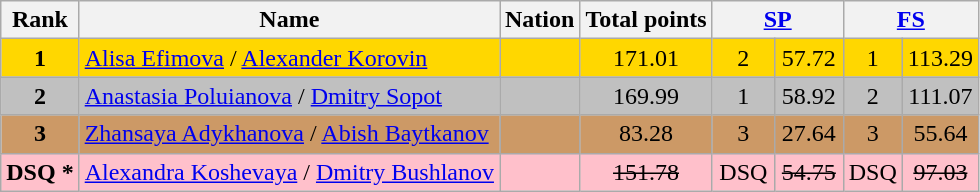<table class="wikitable sortable">
<tr>
<th>Rank</th>
<th>Name</th>
<th>Nation</th>
<th>Total points</th>
<th colspan="2" width="80px"><a href='#'>SP</a></th>
<th colspan="2" width="80px"><a href='#'>FS</a></th>
</tr>
<tr bgcolor="gold">
<td align="center"><strong>1</strong></td>
<td><a href='#'>Alisa Efimova</a> / <a href='#'>Alexander Korovin</a></td>
<td></td>
<td align="center">171.01</td>
<td align="center">2</td>
<td align="center">57.72</td>
<td align="center">1</td>
<td align="center">113.29</td>
</tr>
<tr bgcolor="silver">
<td align="center"><strong>2</strong></td>
<td><a href='#'>Anastasia Poluianova</a> / <a href='#'>Dmitry Sopot</a></td>
<td></td>
<td align="center">169.99</td>
<td align="center">1</td>
<td align="center">58.92</td>
<td align="center">2</td>
<td align="center">111.07</td>
</tr>
<tr bgcolor="#cc9966">
<td align="center"><strong>3</strong></td>
<td><a href='#'>Zhansaya Adykhanova</a> / <a href='#'>Abish Baytkanov</a></td>
<td></td>
<td align="center">83.28</td>
<td align="center">3</td>
<td align="center">27.64</td>
<td align="center">3</td>
<td align="center">55.64</td>
</tr>
<tr bgcolor=pink>
<td align="center" bgcolor=pink><strong>DSQ *</strong></td>
<td><a href='#'>Alexandra Koshevaya</a> / <a href='#'>Dmitry Bushlanov</a></td>
<td></td>
<td align="center"><s>151.78</s></td>
<td align="center">DSQ</td>
<td align="center"><s>54.75</s></td>
<td align="center">DSQ</td>
<td align="center"><s>97.03</s></td>
</tr>
</table>
